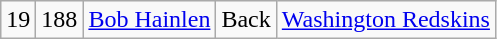<table class="wikitable" style="text-align:center">
<tr>
<td>19</td>
<td>188</td>
<td><a href='#'>Bob Hainlen</a></td>
<td>Back</td>
<td><a href='#'>Washington Redskins</a></td>
</tr>
</table>
